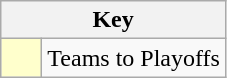<table class="wikitable" style="text-align: center;">
<tr>
<th colspan=2>Key</th>
</tr>
<tr>
<td style="background:#ffffcc; width:20px;"></td>
<td align=left>Teams to Playoffs</td>
</tr>
</table>
